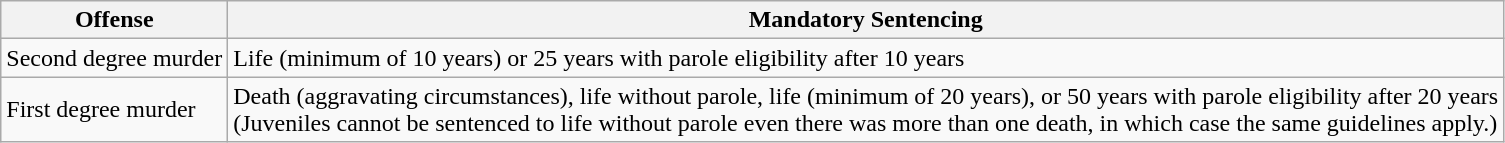<table class="wikitable">
<tr>
<th>Offense</th>
<th>Mandatory Sentencing</th>
</tr>
<tr>
<td>Second degree murder</td>
<td>Life (minimum of 10 years) or 25 years with parole eligibility after 10 years</td>
</tr>
<tr>
<td>First degree murder</td>
<td>Death (aggravating circumstances), life without parole, life (minimum of 20 years), or 50 years with parole eligibility after 20 years<br>(Juveniles cannot be sentenced to life without parole even there was more than one death, in which case the same guidelines apply.)</td>
</tr>
</table>
